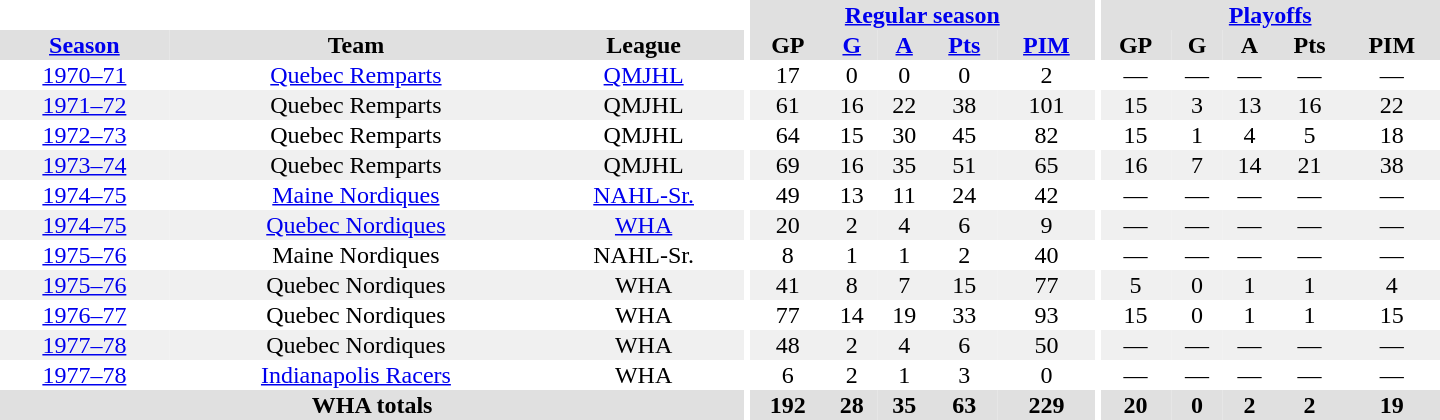<table border="0" cellpadding="1" cellspacing="0" style="text-align:center; width:60em">
<tr bgcolor="#e0e0e0">
<th colspan="3" bgcolor="#ffffff"></th>
<th rowspan="99" bgcolor="#ffffff"></th>
<th colspan="5"><a href='#'>Regular season</a></th>
<th rowspan="99" bgcolor="#ffffff"></th>
<th colspan="5"><a href='#'>Playoffs</a></th>
</tr>
<tr bgcolor="#e0e0e0">
<th><a href='#'>Season</a></th>
<th>Team</th>
<th>League</th>
<th>GP</th>
<th><a href='#'>G</a></th>
<th><a href='#'>A</a></th>
<th><a href='#'>Pts</a></th>
<th><a href='#'>PIM</a></th>
<th>GP</th>
<th>G</th>
<th>A</th>
<th>Pts</th>
<th>PIM</th>
</tr>
<tr>
<td><a href='#'>1970–71</a></td>
<td><a href='#'>Quebec Remparts</a></td>
<td><a href='#'>QMJHL</a></td>
<td>17</td>
<td>0</td>
<td>0</td>
<td>0</td>
<td>2</td>
<td>—</td>
<td>—</td>
<td>—</td>
<td>—</td>
<td>—</td>
</tr>
<tr bgcolor="#f0f0f0">
<td><a href='#'>1971–72</a></td>
<td>Quebec Remparts</td>
<td>QMJHL</td>
<td>61</td>
<td>16</td>
<td>22</td>
<td>38</td>
<td>101</td>
<td>15</td>
<td>3</td>
<td>13</td>
<td>16</td>
<td>22</td>
</tr>
<tr>
<td><a href='#'>1972–73</a></td>
<td>Quebec Remparts</td>
<td>QMJHL</td>
<td>64</td>
<td>15</td>
<td>30</td>
<td>45</td>
<td>82</td>
<td>15</td>
<td>1</td>
<td>4</td>
<td>5</td>
<td>18</td>
</tr>
<tr bgcolor="#f0f0f0">
<td><a href='#'>1973–74</a></td>
<td>Quebec Remparts</td>
<td>QMJHL</td>
<td>69</td>
<td>16</td>
<td>35</td>
<td>51</td>
<td>65</td>
<td>16</td>
<td>7</td>
<td>14</td>
<td>21</td>
<td>38</td>
</tr>
<tr>
<td><a href='#'>1974–75</a></td>
<td><a href='#'>Maine Nordiques</a></td>
<td><a href='#'>NAHL-Sr.</a></td>
<td>49</td>
<td>13</td>
<td>11</td>
<td>24</td>
<td>42</td>
<td>—</td>
<td>—</td>
<td>—</td>
<td>—</td>
<td>—</td>
</tr>
<tr bgcolor="#f0f0f0">
<td><a href='#'>1974–75</a></td>
<td><a href='#'>Quebec Nordiques</a></td>
<td><a href='#'>WHA</a></td>
<td>20</td>
<td>2</td>
<td>4</td>
<td>6</td>
<td>9</td>
<td>—</td>
<td>—</td>
<td>—</td>
<td>—</td>
<td>—</td>
</tr>
<tr>
<td><a href='#'>1975–76</a></td>
<td>Maine Nordiques</td>
<td>NAHL-Sr.</td>
<td>8</td>
<td>1</td>
<td>1</td>
<td>2</td>
<td>40</td>
<td>—</td>
<td>—</td>
<td>—</td>
<td>—</td>
<td>—</td>
</tr>
<tr bgcolor="#f0f0f0">
<td><a href='#'>1975–76</a></td>
<td>Quebec Nordiques</td>
<td>WHA</td>
<td>41</td>
<td>8</td>
<td>7</td>
<td>15</td>
<td>77</td>
<td>5</td>
<td>0</td>
<td>1</td>
<td>1</td>
<td>4</td>
</tr>
<tr>
<td><a href='#'>1976–77</a></td>
<td>Quebec Nordiques</td>
<td>WHA</td>
<td>77</td>
<td>14</td>
<td>19</td>
<td>33</td>
<td>93</td>
<td>15</td>
<td>0</td>
<td>1</td>
<td>1</td>
<td>15</td>
</tr>
<tr bgcolor="#f0f0f0">
<td><a href='#'>1977–78</a></td>
<td>Quebec Nordiques</td>
<td>WHA</td>
<td>48</td>
<td>2</td>
<td>4</td>
<td>6</td>
<td>50</td>
<td>—</td>
<td>—</td>
<td>—</td>
<td>—</td>
<td>—</td>
</tr>
<tr>
<td><a href='#'>1977–78</a></td>
<td><a href='#'>Indianapolis Racers</a></td>
<td>WHA</td>
<td>6</td>
<td>2</td>
<td>1</td>
<td>3</td>
<td>0</td>
<td>—</td>
<td>—</td>
<td>—</td>
<td>—</td>
<td>—</td>
</tr>
<tr>
</tr>
<tr ALIGN="center" bgcolor="#e0e0e0">
<th colspan="3">WHA totals</th>
<th ALIGN="center">192</th>
<th ALIGN="center">28</th>
<th ALIGN="center">35</th>
<th ALIGN="center">63</th>
<th ALIGN="center">229</th>
<th ALIGN="center">20</th>
<th ALIGN="center">0</th>
<th ALIGN="center">2</th>
<th ALIGN="center">2</th>
<th ALIGN="center">19</th>
</tr>
</table>
